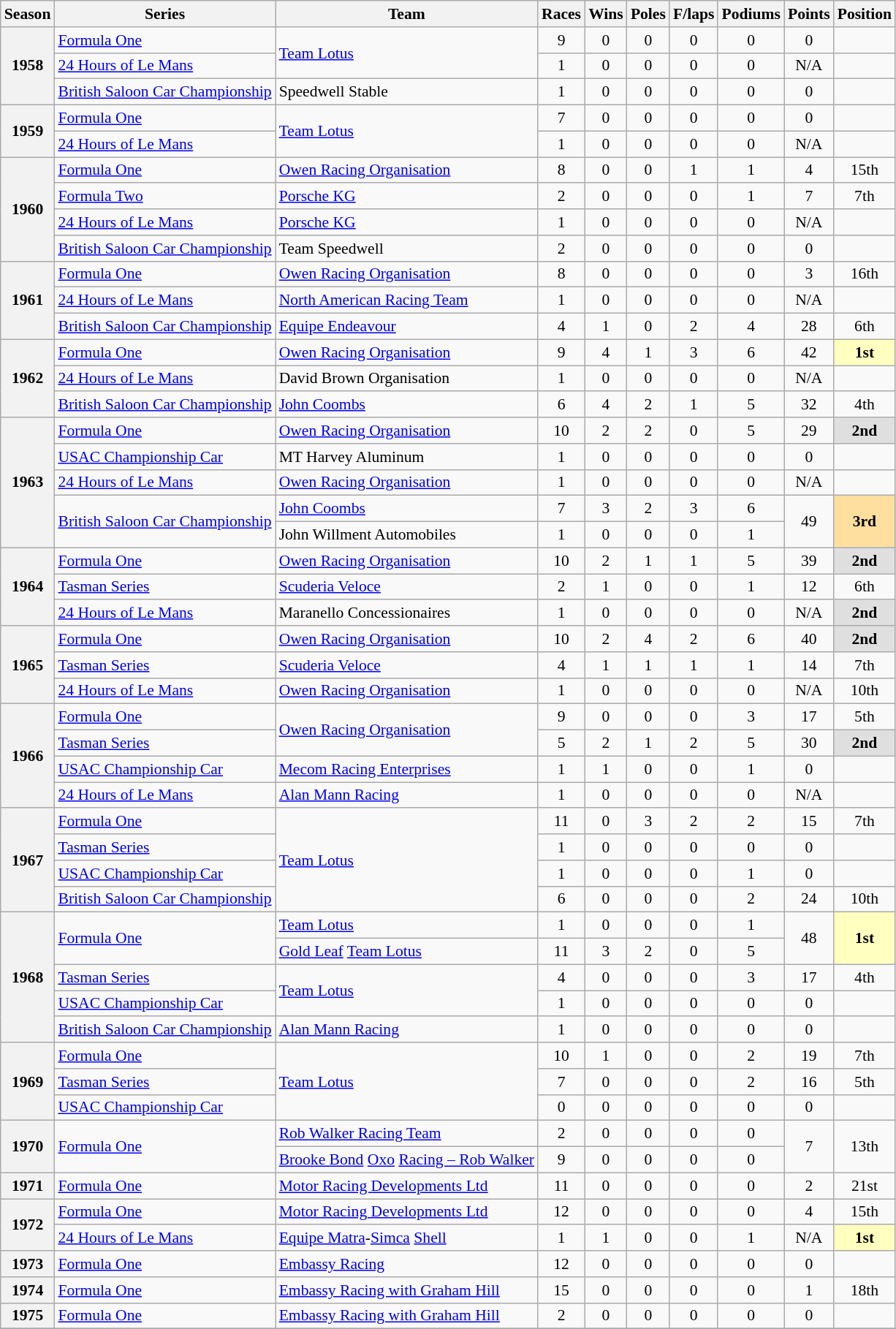<table class="wikitable" style="font-size: 90%; text-align:center">
<tr>
<th>Season</th>
<th>Series</th>
<th>Team</th>
<th>Races</th>
<th>Wins</th>
<th>Poles</th>
<th>F/laps</th>
<th>Podiums</th>
<th>Points</th>
<th>Position</th>
</tr>
<tr>
<th rowspan=3>1958</th>
<td align=left><a href='#'>Formula One</a></td>
<td rowspan="2" style="text-align:left"><a href='#'>Team Lotus</a></td>
<td>9</td>
<td>0</td>
<td>0</td>
<td>0</td>
<td>0</td>
<td>0</td>
<td></td>
</tr>
<tr>
<td align=left><a href='#'>24 Hours of Le Mans</a></td>
<td>1</td>
<td>0</td>
<td>0</td>
<td>0</td>
<td>0</td>
<td>N/A</td>
<td></td>
</tr>
<tr>
<td align=left><a href='#'>British Saloon Car Championship</a></td>
<td align=left>Speedwell Stable</td>
<td>1</td>
<td>0</td>
<td>0</td>
<td>0</td>
<td>0</td>
<td>0</td>
<td></td>
</tr>
<tr>
<th rowspan=2>1959</th>
<td align=left><a href='#'>Formula One</a></td>
<td rowspan="2" style="text-align:left"><a href='#'>Team Lotus</a></td>
<td>7</td>
<td>0</td>
<td>0</td>
<td>0</td>
<td>0</td>
<td>0</td>
<td></td>
</tr>
<tr>
<td align=left><a href='#'>24 Hours of Le Mans</a></td>
<td>1</td>
<td>0</td>
<td>0</td>
<td>0</td>
<td>0</td>
<td>N/A</td>
<td></td>
</tr>
<tr>
<th rowspan=4>1960</th>
<td align=left><a href='#'>Formula One</a></td>
<td align=left><a href='#'>Owen Racing Organisation</a></td>
<td>8</td>
<td>0</td>
<td>0</td>
<td>1</td>
<td>1</td>
<td>4</td>
<td>15th</td>
</tr>
<tr>
<td align=left><a href='#'>Formula Two</a></td>
<td align=left><a href='#'>Porsche KG</a></td>
<td>2</td>
<td>0</td>
<td>0</td>
<td>0</td>
<td>1</td>
<td>7</td>
<td>7th</td>
</tr>
<tr>
<td align=left><a href='#'>24 Hours of Le Mans</a></td>
<td align=left><a href='#'>Porsche KG</a></td>
<td>1</td>
<td>0</td>
<td>0</td>
<td>0</td>
<td>0</td>
<td>N/A</td>
<td></td>
</tr>
<tr>
<td align=left><a href='#'>British Saloon Car Championship</a></td>
<td align=left>Team Speedwell</td>
<td>2</td>
<td>0</td>
<td>0</td>
<td>0</td>
<td>0</td>
<td>0</td>
<td></td>
</tr>
<tr>
<th rowspan=3>1961</th>
<td align=left><a href='#'>Formula One</a></td>
<td align=left><a href='#'>Owen Racing Organisation</a></td>
<td>8</td>
<td>0</td>
<td>0</td>
<td>0</td>
<td>0</td>
<td>3</td>
<td>16th</td>
</tr>
<tr>
<td align=left><a href='#'>24 Hours of Le Mans</a></td>
<td align=left><a href='#'>North American Racing Team</a></td>
<td>1</td>
<td>0</td>
<td>0</td>
<td>0</td>
<td>0</td>
<td>N/A</td>
<td></td>
</tr>
<tr>
<td align=left><a href='#'>British Saloon Car Championship</a></td>
<td align=left><a href='#'>Equipe Endeavour</a></td>
<td>4</td>
<td>1</td>
<td>0</td>
<td>2</td>
<td>4</td>
<td>28</td>
<td>6th</td>
</tr>
<tr>
<th rowspan=3>1962</th>
<td align=left><a href='#'>Formula One</a></td>
<td align=left><a href='#'>Owen Racing Organisation</a></td>
<td>9</td>
<td>4</td>
<td>1</td>
<td>3</td>
<td>6</td>
<td>42</td>
<td style="background:#FFFFBF"><strong>1st</strong></td>
</tr>
<tr>
<td align=left><a href='#'>24 Hours of Le Mans</a></td>
<td align=left>David Brown Organisation</td>
<td>1</td>
<td>0</td>
<td>0</td>
<td>0</td>
<td>0</td>
<td>N/A</td>
<td></td>
</tr>
<tr>
<td align=left><a href='#'>British Saloon Car Championship</a></td>
<td align=left><a href='#'>John Coombs</a></td>
<td>6</td>
<td>4</td>
<td>2</td>
<td>1</td>
<td>5</td>
<td>32</td>
<td>4th</td>
</tr>
<tr>
<th rowspan=5>1963</th>
<td align=left><a href='#'>Formula One</a></td>
<td align=left><a href='#'>Owen Racing Organisation</a></td>
<td>10</td>
<td>2</td>
<td>2</td>
<td>0</td>
<td>5</td>
<td>29</td>
<td style="background:#DFDFDF"><strong>2nd</strong></td>
</tr>
<tr>
<td align=left><a href='#'>USAC Championship Car</a></td>
<td align=left>MT Harvey Aluminum</td>
<td>1</td>
<td>0</td>
<td>0</td>
<td>0</td>
<td>0</td>
<td>0</td>
<td></td>
</tr>
<tr>
<td align=left><a href='#'>24 Hours of Le Mans</a></td>
<td align=left><a href='#'>Owen Racing Organisation</a></td>
<td>1</td>
<td>0</td>
<td>0</td>
<td>0</td>
<td>0</td>
<td>N/A</td>
<td></td>
</tr>
<tr>
<td rowspan="2" style="text-align:left"><a href='#'>British Saloon Car Championship</a></td>
<td align=left><a href='#'>John Coombs</a></td>
<td>7</td>
<td>3</td>
<td>2</td>
<td>3</td>
<td>6</td>
<td rowspan=2>49</td>
<td rowspan="2" style="background:#FFDF9F"><strong>3rd</strong></td>
</tr>
<tr>
<td align=left>John Willment Automobiles</td>
<td>1</td>
<td>0</td>
<td>0</td>
<td>0</td>
<td>1</td>
</tr>
<tr>
<th rowspan=3>1964</th>
<td align=left><a href='#'>Formula One</a></td>
<td align=left><a href='#'>Owen Racing Organisation</a></td>
<td>10</td>
<td>2</td>
<td>1</td>
<td>1</td>
<td>5</td>
<td>39</td>
<td style="background:#DFDFDF"><strong>2nd</strong></td>
</tr>
<tr>
<td align=left><a href='#'>Tasman Series</a></td>
<td align=left><a href='#'>Scuderia Veloce</a></td>
<td>2</td>
<td>1</td>
<td>0</td>
<td>0</td>
<td>1</td>
<td>12</td>
<td>6th</td>
</tr>
<tr>
<td align=left><a href='#'>24 Hours of Le Mans</a></td>
<td align=left>Maranello Concessionaires</td>
<td>1</td>
<td>0</td>
<td>0</td>
<td>0</td>
<td>0</td>
<td>N/A</td>
<td style="background:#DFDFDF"><strong>2nd</strong></td>
</tr>
<tr>
<th rowspan=3>1965</th>
<td align=left><a href='#'>Formula One</a></td>
<td align=left><a href='#'>Owen Racing Organisation</a></td>
<td>10</td>
<td>2</td>
<td>4</td>
<td>2</td>
<td>6</td>
<td>40</td>
<td style="background:#DFDFDF"><strong>2nd</strong></td>
</tr>
<tr>
<td align=left><a href='#'>Tasman Series</a></td>
<td align=left><a href='#'>Scuderia Veloce</a></td>
<td>4</td>
<td>1</td>
<td>1</td>
<td>1</td>
<td>1</td>
<td>14</td>
<td>7th</td>
</tr>
<tr>
<td align=left><a href='#'>24 Hours of Le Mans</a></td>
<td align=left><a href='#'>Owen Racing Organisation</a></td>
<td>1</td>
<td>0</td>
<td>0</td>
<td>0</td>
<td>0</td>
<td>N/A</td>
<td>10th</td>
</tr>
<tr>
<th rowspan=4>1966</th>
<td align=left><a href='#'>Formula One</a></td>
<td rowspan="2" style="text-align:left"><a href='#'>Owen Racing Organisation</a></td>
<td>9</td>
<td>0</td>
<td>0</td>
<td>0</td>
<td>3</td>
<td>17</td>
<td>5th</td>
</tr>
<tr>
<td align=left><a href='#'>Tasman Series</a></td>
<td>5</td>
<td>2</td>
<td>1</td>
<td>2</td>
<td>5</td>
<td>30</td>
<td style="background:#DFDFDF"><strong>2nd</strong></td>
</tr>
<tr>
<td align=left><a href='#'>USAC Championship Car</a></td>
<td align=left><a href='#'>Mecom Racing Enterprises</a></td>
<td>1</td>
<td>1</td>
<td>0</td>
<td>0</td>
<td>1</td>
<td>0</td>
<td></td>
</tr>
<tr>
<td align=left><a href='#'>24 Hours of Le Mans</a></td>
<td align=left><a href='#'>Alan Mann Racing</a></td>
<td>1</td>
<td>0</td>
<td>0</td>
<td>0</td>
<td>0</td>
<td>N/A</td>
<td></td>
</tr>
<tr>
<th rowspan=4>1967</th>
<td align=left><a href='#'>Formula One</a></td>
<td rowspan="4" style="text-align:left"><a href='#'>Team Lotus</a></td>
<td>11</td>
<td>0</td>
<td>3</td>
<td>2</td>
<td>2</td>
<td>15</td>
<td>7th</td>
</tr>
<tr>
<td align=left><a href='#'>Tasman Series</a></td>
<td>1</td>
<td>0</td>
<td>0</td>
<td>0</td>
<td>0</td>
<td>0</td>
<td></td>
</tr>
<tr>
<td align=left><a href='#'>USAC Championship Car</a></td>
<td>1</td>
<td>0</td>
<td>0</td>
<td>0</td>
<td>1</td>
<td>0</td>
<td></td>
</tr>
<tr>
<td align=left><a href='#'>British Saloon Car Championship</a></td>
<td>6</td>
<td>0</td>
<td>0</td>
<td>0</td>
<td>2</td>
<td>24</td>
<td>10th</td>
</tr>
<tr>
<th rowspan=5>1968</th>
<td rowspan="2" style="text-align:left"><a href='#'>Formula One</a></td>
<td align=left><a href='#'>Team Lotus</a></td>
<td>1</td>
<td>0</td>
<td>0</td>
<td>0</td>
<td>1</td>
<td rowspan=2>48</td>
<td rowspan="2" style="background:#FFFFBF"><strong>1st</strong></td>
</tr>
<tr>
<td align=left><a href='#'>Gold Leaf</a> <a href='#'>Team Lotus</a></td>
<td>11</td>
<td>3</td>
<td>2</td>
<td>0</td>
<td>5</td>
</tr>
<tr>
<td align=left><a href='#'>Tasman Series</a></td>
<td rowspan="2" style="text-align:left"><a href='#'>Team Lotus</a></td>
<td>4</td>
<td>0</td>
<td>0</td>
<td>0</td>
<td>3</td>
<td>17</td>
<td>4th</td>
</tr>
<tr>
<td align=left><a href='#'>USAC Championship Car</a></td>
<td>1</td>
<td>0</td>
<td>0</td>
<td>0</td>
<td>0</td>
<td>0</td>
<td></td>
</tr>
<tr>
<td align=left><a href='#'>British Saloon Car Championship</a></td>
<td align=left><a href='#'>Alan Mann Racing</a></td>
<td>1</td>
<td>0</td>
<td>0</td>
<td>0</td>
<td>0</td>
<td>0</td>
<td></td>
</tr>
<tr>
<th rowspan=3>1969</th>
<td align=left><a href='#'>Formula One</a></td>
<td rowspan="3" style="text-align:left"><a href='#'>Team Lotus</a></td>
<td>10</td>
<td>1</td>
<td>0</td>
<td>0</td>
<td>2</td>
<td>19</td>
<td>7th</td>
</tr>
<tr>
<td align=left><a href='#'>Tasman Series</a></td>
<td>7</td>
<td>0</td>
<td>0</td>
<td>0</td>
<td>2</td>
<td>16</td>
<td>5th</td>
</tr>
<tr>
<td align=left><a href='#'>USAC Championship Car</a></td>
<td>0</td>
<td>0</td>
<td>0</td>
<td>0</td>
<td>0</td>
<td>0</td>
<td></td>
</tr>
<tr>
<th rowspan=2>1970</th>
<td rowspan="2" style="text-align:left"><a href='#'>Formula One</a></td>
<td align=left><a href='#'>Rob Walker Racing Team</a></td>
<td>2</td>
<td>0</td>
<td>0</td>
<td>0</td>
<td>0</td>
<td rowspan=2>7</td>
<td rowspan=2>13th</td>
</tr>
<tr>
<td align=left><a href='#'>Brooke Bond</a> <a href='#'>Oxo</a> <a href='#'>Racing – Rob Walker</a></td>
<td>9</td>
<td>0</td>
<td>0</td>
<td>0</td>
<td>0</td>
</tr>
<tr>
<th align=left>1971</th>
<td align=left><a href='#'>Formula One</a></td>
<td align=left><a href='#'>Motor Racing Developments Ltd</a></td>
<td>11</td>
<td>0</td>
<td>0</td>
<td>0</td>
<td>0</td>
<td>2</td>
<td>21st</td>
</tr>
<tr>
<th rowspan=2>1972</th>
<td align=left><a href='#'>Formula One</a></td>
<td align=left><a href='#'>Motor Racing Developments Ltd</a></td>
<td>12</td>
<td>0</td>
<td>0</td>
<td>0</td>
<td>0</td>
<td>4</td>
<td>15th</td>
</tr>
<tr>
<td align=left><a href='#'>24 Hours of Le Mans</a></td>
<td align=left><a href='#'>Equipe Matra</a>-<a href='#'>Simca</a> <a href='#'>Shell</a></td>
<td>1</td>
<td>1</td>
<td>0</td>
<td>0</td>
<td>1</td>
<td>N/A</td>
<td style="background:#FFFFBF"><strong>1st</strong></td>
</tr>
<tr>
<th align=left>1973</th>
<td align=left><a href='#'>Formula One</a></td>
<td align=left><a href='#'>Embassy Racing</a></td>
<td>12</td>
<td>0</td>
<td>0</td>
<td>0</td>
<td>0</td>
<td>0</td>
<td></td>
</tr>
<tr>
<th align=left>1974</th>
<td align=left><a href='#'>Formula One</a></td>
<td align=left><a href='#'>Embassy Racing with Graham Hill</a></td>
<td>15</td>
<td>0</td>
<td>0</td>
<td>0</td>
<td>0</td>
<td>1</td>
<td>18th</td>
</tr>
<tr>
<th align=left>1975</th>
<td align=left><a href='#'>Formula One</a></td>
<td align=left><a href='#'>Embassy Racing with Graham Hill</a></td>
<td>2</td>
<td>0</td>
<td>0</td>
<td>0</td>
<td>0</td>
<td>0</td>
<td></td>
</tr>
<tr>
</tr>
</table>
